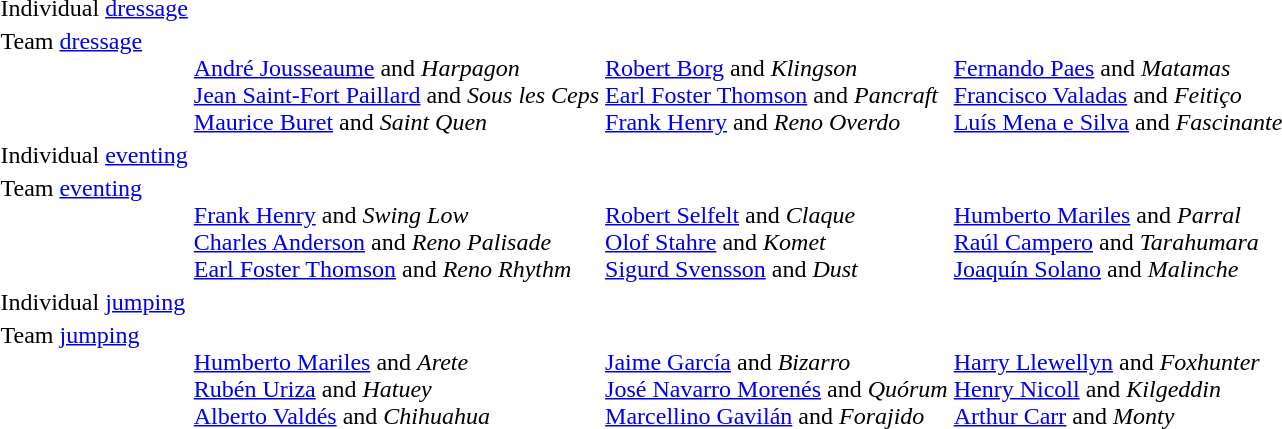<table>
<tr>
<td>Individual <a href='#'>dressage</a><br></td>
<td></td>
<td></td>
<td></td>
</tr>
<tr valign="top">
<td>Team <a href='#'>dressage</a><br></td>
<td><br><a href='#'>André Jousseaume</a> and <em>Harpagon</em> <br> <a href='#'>Jean Saint-Fort Paillard</a> and <em>Sous les Ceps</em> <br> <a href='#'>Maurice Buret</a> and <em>Saint Quen</em></td>
<td><br><a href='#'>Robert Borg</a> and <em>Klingson</em> <br><a href='#'>Earl Foster Thomson</a> and <em>Pancraft</em> <br> <a href='#'>Frank Henry</a> and <em>Reno Overdo</em></td>
<td><br><a href='#'>Fernando Paes</a> and <em>Matamas</em> <br> <a href='#'>Francisco Valadas</a> and <em>Feitiço</em> <br> <a href='#'>Luís Mena e Silva</a> and <em>Fascinante</em></td>
</tr>
<tr>
<td>Individual <a href='#'>eventing</a> <br></td>
<td></td>
<td></td>
<td></td>
</tr>
<tr valign="top">
<td>Team <a href='#'>eventing</a><br></td>
<td><br> <a href='#'>Frank Henry</a> and <em>Swing Low</em> <br> <a href='#'>Charles Anderson</a> and <em>Reno Palisade</em> <br> <a href='#'>Earl Foster Thomson</a> and <em>Reno Rhythm</em></td>
<td><br> <a href='#'>Robert Selfelt</a> and <em>Claque</em> <br> <a href='#'>Olof Stahre</a> and <em>Komet</em> <br> <a href='#'>Sigurd Svensson</a> and <em>Dust</em></td>
<td><br> <a href='#'>Humberto Mariles</a> and <em>Parral</em> <br> <a href='#'>Raúl Campero</a> and <em>Tarahumara</em> <br> <a href='#'>Joaquín Solano</a> and <em>Malinche</em></td>
</tr>
<tr>
<td>Individual <a href='#'>jumping</a><br></td>
<td></td>
<td></td>
<td></td>
</tr>
<tr valign="top">
<td>Team <a href='#'>jumping</a><br></td>
<td><br> <a href='#'>Humberto Mariles</a> and <em>Arete</em> <br> <a href='#'>Rubén Uriza</a> and <em>Hatuey</em> <br> <a href='#'>Alberto Valdés</a> and <em>Chihuahua</em></td>
<td><br> <a href='#'>Jaime García</a> and <em>Bizarro</em> <br> <a href='#'>José Navarro Morenés</a> and <em>Quórum</em> <br> <a href='#'>Marcellino Gavilán</a> and <em>Forajido</em></td>
<td><br> <a href='#'>Harry Llewellyn</a> and <em>Foxhunter</em> <br> <a href='#'>Henry Nicoll</a> and <em>Kilgeddin</em> <br> <a href='#'>Arthur Carr</a> and <em>Monty</em></td>
</tr>
<tr>
</tr>
</table>
